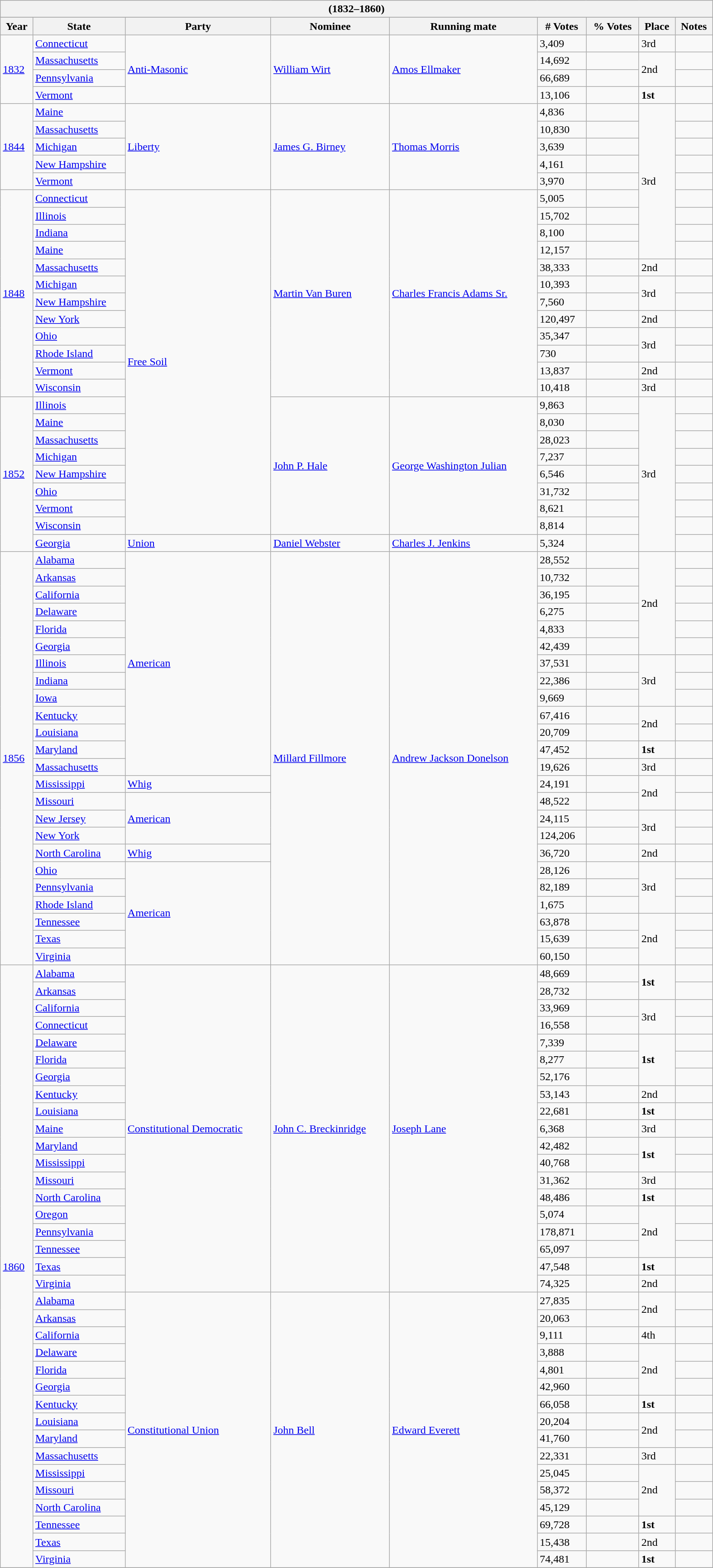<table class="wikitable sortable" style="width:1050px">
<tr style="background:lightgrey;">
<th colspan="9">(1832–1860)</th>
</tr>
<tr style="background:lightgrey;">
</tr>
<tr>
<th>Year</th>
<th>State</th>
<th>Party</th>
<th>Nominee</th>
<th>Running mate</th>
<th># Votes</th>
<th>% Votes</th>
<th>Place</th>
<th>Notes</th>
</tr>
<tr>
<td rowspan=4><a href='#'>1832</a></td>
<td><a href='#'>Connecticut</a></td>
<td rowspan=4><a href='#'>Anti-Masonic</a></td>
<td rowspan=4><a href='#'>William Wirt</a></td>
<td rowspan=4><a href='#'>Amos Ellmaker</a></td>
<td>3,409</td>
<td></td>
<td>3rd</td>
<td></td>
</tr>
<tr>
<td><a href='#'>Massachusetts</a></td>
<td>14,692</td>
<td></td>
<td rowspan=2>2nd</td>
<td></td>
</tr>
<tr>
<td><a href='#'>Pennsylvania</a></td>
<td>66,689</td>
<td></td>
<td></td>
</tr>
<tr>
<td><a href='#'>Vermont</a></td>
<td>13,106</td>
<td></td>
<td><strong>1st</strong></td>
<td></td>
</tr>
<tr>
<td rowspan=5><a href='#'>1844</a></td>
<td><a href='#'>Maine</a></td>
<td rowspan=5><a href='#'>Liberty</a></td>
<td rowspan=5><a href='#'>James G. Birney</a></td>
<td rowspan=5><a href='#'>Thomas Morris</a></td>
<td>4,836</td>
<td></td>
<td rowspan=9>3rd</td>
<td></td>
</tr>
<tr>
<td><a href='#'>Massachusetts</a></td>
<td>10,830</td>
<td></td>
<td></td>
</tr>
<tr>
<td><a href='#'>Michigan</a></td>
<td>3,639</td>
<td></td>
<td></td>
</tr>
<tr>
<td><a href='#'>New Hampshire</a></td>
<td>4,161</td>
<td></td>
<td></td>
</tr>
<tr>
<td><a href='#'>Vermont</a></td>
<td>3,970</td>
<td></td>
<td></td>
</tr>
<tr>
<td rowspan=12><a href='#'>1848</a></td>
<td><a href='#'>Connecticut</a></td>
<td rowspan=20><a href='#'>Free Soil</a></td>
<td rowspan=12><a href='#'>Martin Van Buren</a></td>
<td rowspan=12><a href='#'>Charles Francis Adams Sr.</a></td>
<td>5,005</td>
<td></td>
<td></td>
</tr>
<tr>
<td><a href='#'>Illinois</a></td>
<td>15,702</td>
<td></td>
<td></td>
</tr>
<tr>
<td><a href='#'>Indiana</a></td>
<td>8,100</td>
<td></td>
<td></td>
</tr>
<tr>
<td><a href='#'>Maine</a></td>
<td>12,157</td>
<td></td>
<td></td>
</tr>
<tr>
<td><a href='#'>Massachusetts</a></td>
<td>38,333</td>
<td></td>
<td>2nd</td>
<td></td>
</tr>
<tr>
<td><a href='#'>Michigan</a></td>
<td>10,393</td>
<td></td>
<td rowspan=2>3rd</td>
<td></td>
</tr>
<tr>
<td><a href='#'>New Hampshire</a></td>
<td>7,560</td>
<td></td>
<td></td>
</tr>
<tr>
<td><a href='#'>New York</a></td>
<td>120,497</td>
<td></td>
<td>2nd</td>
<td></td>
</tr>
<tr>
<td><a href='#'>Ohio</a></td>
<td>35,347</td>
<td></td>
<td rowspan=2>3rd</td>
<td></td>
</tr>
<tr>
<td><a href='#'>Rhode Island</a></td>
<td>730</td>
<td></td>
<td></td>
</tr>
<tr>
<td><a href='#'>Vermont</a></td>
<td>13,837</td>
<td></td>
<td>2nd</td>
<td></td>
</tr>
<tr>
<td><a href='#'>Wisconsin</a></td>
<td>10,418</td>
<td></td>
<td>3rd</td>
<td></td>
</tr>
<tr>
<td rowspan=9><a href='#'>1852</a></td>
<td><a href='#'>Illinois</a></td>
<td rowspan=8><a href='#'>John P. Hale</a></td>
<td rowspan=8><a href='#'>George Washington Julian</a></td>
<td>9,863</td>
<td></td>
<td rowspan=9>3rd</td>
<td></td>
</tr>
<tr>
<td><a href='#'>Maine</a></td>
<td>8,030</td>
<td></td>
<td></td>
</tr>
<tr>
<td><a href='#'>Massachusetts</a></td>
<td>28,023</td>
<td></td>
<td></td>
</tr>
<tr>
<td><a href='#'>Michigan</a></td>
<td>7,237</td>
<td></td>
<td></td>
</tr>
<tr>
<td><a href='#'>New Hampshire</a></td>
<td>6,546</td>
<td></td>
<td></td>
</tr>
<tr>
<td><a href='#'>Ohio</a></td>
<td>31,732</td>
<td></td>
<td></td>
</tr>
<tr>
<td><a href='#'>Vermont</a></td>
<td>8,621</td>
<td></td>
<td></td>
</tr>
<tr>
<td><a href='#'>Wisconsin</a></td>
<td>8,814</td>
<td></td>
<td></td>
</tr>
<tr>
<td><a href='#'>Georgia</a></td>
<td><a href='#'>Union</a></td>
<td><a href='#'>Daniel Webster</a></td>
<td><a href='#'>Charles J. Jenkins</a></td>
<td>5,324</td>
<td></td>
<td></td>
</tr>
<tr>
<td rowspan=24><a href='#'>1856</a></td>
<td><a href='#'>Alabama</a></td>
<td rowspan=13><a href='#'>American</a></td>
<td rowspan=24><a href='#'>Millard Fillmore</a></td>
<td rowspan=24><a href='#'>Andrew Jackson Donelson</a></td>
<td>28,552</td>
<td></td>
<td rowspan=6>2nd</td>
<td></td>
</tr>
<tr>
<td><a href='#'>Arkansas</a></td>
<td>10,732</td>
<td></td>
<td></td>
</tr>
<tr>
<td><a href='#'>California</a></td>
<td>36,195</td>
<td></td>
<td></td>
</tr>
<tr>
<td><a href='#'>Delaware</a></td>
<td>6,275</td>
<td></td>
<td></td>
</tr>
<tr>
<td><a href='#'>Florida</a></td>
<td>4,833</td>
<td></td>
<td></td>
</tr>
<tr>
<td><a href='#'>Georgia</a></td>
<td>42,439</td>
<td></td>
<td></td>
</tr>
<tr>
<td><a href='#'>Illinois</a></td>
<td>37,531</td>
<td></td>
<td rowspan=3>3rd</td>
<td></td>
</tr>
<tr>
<td><a href='#'>Indiana</a></td>
<td>22,386</td>
<td></td>
<td></td>
</tr>
<tr>
<td><a href='#'>Iowa</a></td>
<td>9,669</td>
<td></td>
<td></td>
</tr>
<tr>
<td><a href='#'>Kentucky</a></td>
<td>67,416</td>
<td></td>
<td rowspan=2>2nd</td>
<td></td>
</tr>
<tr>
<td><a href='#'>Louisiana</a></td>
<td>20,709</td>
<td></td>
<td></td>
</tr>
<tr>
<td><a href='#'>Maryland</a></td>
<td>47,452</td>
<td></td>
<td><strong>1st</strong></td>
<td></td>
</tr>
<tr>
<td><a href='#'>Massachusetts</a></td>
<td>19,626</td>
<td></td>
<td>3rd</td>
<td></td>
</tr>
<tr>
<td><a href='#'>Mississippi</a></td>
<td><a href='#'>Whig</a></td>
<td>24,191</td>
<td></td>
<td rowspan=2>2nd</td>
<td></td>
</tr>
<tr>
<td><a href='#'>Missouri</a></td>
<td rowspan=3><a href='#'>American</a></td>
<td>48,522</td>
<td></td>
<td></td>
</tr>
<tr>
<td><a href='#'>New Jersey</a></td>
<td>24,115</td>
<td></td>
<td rowspan=2>3rd</td>
<td></td>
</tr>
<tr>
<td><a href='#'>New York</a></td>
<td>124,206</td>
<td></td>
<td></td>
</tr>
<tr>
<td><a href='#'>North Carolina</a></td>
<td><a href='#'>Whig</a></td>
<td>36,720</td>
<td></td>
<td>2nd</td>
<td></td>
</tr>
<tr>
<td><a href='#'>Ohio</a></td>
<td rowspan=6><a href='#'>American</a></td>
<td>28,126</td>
<td></td>
<td rowspan=3>3rd</td>
<td></td>
</tr>
<tr>
<td><a href='#'>Pennsylvania</a></td>
<td>82,189</td>
<td></td>
<td></td>
</tr>
<tr>
<td><a href='#'>Rhode Island</a></td>
<td>1,675</td>
<td></td>
<td></td>
</tr>
<tr>
<td><a href='#'>Tennessee</a></td>
<td>63,878</td>
<td></td>
<td rowspan=3>2nd</td>
<td></td>
</tr>
<tr>
<td><a href='#'>Texas</a></td>
<td>15,639</td>
<td></td>
<td></td>
</tr>
<tr>
<td><a href='#'>Virginia</a></td>
<td>60,150</td>
<td></td>
<td></td>
</tr>
<tr>
<td rowspan=35><a href='#'>1860</a></td>
<td><a href='#'>Alabama</a></td>
<td rowspan=19><a href='#'>Constitutional Democratic</a></td>
<td rowspan=19><a href='#'>John C. Breckinridge</a></td>
<td rowspan=19><a href='#'>Joseph Lane</a></td>
<td>48,669</td>
<td></td>
<td rowspan=2><strong>1st</strong></td>
<td></td>
</tr>
<tr>
<td><a href='#'>Arkansas</a></td>
<td>28,732</td>
<td></td>
<td></td>
</tr>
<tr>
<td><a href='#'>California</a></td>
<td>33,969</td>
<td></td>
<td rowspan=2>3rd</td>
<td></td>
</tr>
<tr>
<td><a href='#'>Connecticut</a></td>
<td>16,558</td>
<td></td>
<td></td>
</tr>
<tr>
<td><a href='#'>Delaware</a></td>
<td>7,339</td>
<td></td>
<td rowspan=3><strong>1st</strong></td>
<td></td>
</tr>
<tr>
<td><a href='#'>Florida</a></td>
<td>8,277</td>
<td></td>
<td></td>
</tr>
<tr>
<td><a href='#'>Georgia</a></td>
<td>52,176</td>
<td></td>
<td></td>
</tr>
<tr>
<td><a href='#'>Kentucky</a></td>
<td>53,143</td>
<td></td>
<td>2nd</td>
<td></td>
</tr>
<tr>
<td><a href='#'>Louisiana</a></td>
<td>22,681</td>
<td></td>
<td><strong>1st</strong></td>
<td></td>
</tr>
<tr>
<td><a href='#'>Maine</a></td>
<td>6,368</td>
<td></td>
<td>3rd</td>
<td></td>
</tr>
<tr>
<td><a href='#'>Maryland</a></td>
<td>42,482</td>
<td></td>
<td rowspan=2><strong>1st</strong></td>
<td></td>
</tr>
<tr>
<td><a href='#'>Mississippi</a></td>
<td>40,768</td>
<td></td>
<td></td>
</tr>
<tr>
<td><a href='#'>Missouri</a></td>
<td>31,362</td>
<td></td>
<td>3rd</td>
<td></td>
</tr>
<tr>
<td><a href='#'>North Carolina</a></td>
<td>48,486</td>
<td></td>
<td><strong>1st</strong></td>
<td></td>
</tr>
<tr>
<td><a href='#'>Oregon</a></td>
<td>5,074</td>
<td></td>
<td rowspan=3>2nd</td>
<td></td>
</tr>
<tr>
<td><a href='#'>Pennsylvania</a></td>
<td>178,871</td>
<td></td>
<td></td>
</tr>
<tr>
<td><a href='#'>Tennessee</a></td>
<td>65,097</td>
<td></td>
<td></td>
</tr>
<tr>
<td><a href='#'>Texas</a></td>
<td>47,548</td>
<td></td>
<td><strong>1st</strong></td>
<td></td>
</tr>
<tr>
<td><a href='#'>Virginia</a></td>
<td>74,325</td>
<td></td>
<td>2nd</td>
<td></td>
</tr>
<tr>
<td><a href='#'>Alabama</a></td>
<td rowspan=16><a href='#'>Constitutional Union</a></td>
<td rowspan=16><a href='#'>John Bell</a></td>
<td rowspan=16><a href='#'>Edward Everett</a></td>
<td>27,835</td>
<td></td>
<td rowspan=2>2nd</td>
<td></td>
</tr>
<tr>
<td><a href='#'>Arkansas</a></td>
<td>20,063</td>
<td></td>
<td></td>
</tr>
<tr>
<td><a href='#'>California</a></td>
<td>9,111</td>
<td></td>
<td>4th</td>
<td></td>
</tr>
<tr>
<td><a href='#'>Delaware</a></td>
<td>3,888</td>
<td></td>
<td rowspan=3>2nd</td>
<td></td>
</tr>
<tr>
<td><a href='#'>Florida</a></td>
<td>4,801</td>
<td></td>
<td></td>
</tr>
<tr>
<td><a href='#'>Georgia</a></td>
<td>42,960</td>
<td></td>
<td></td>
</tr>
<tr>
<td><a href='#'>Kentucky</a></td>
<td>66,058</td>
<td></td>
<td><strong>1st</strong></td>
<td></td>
</tr>
<tr>
<td><a href='#'>Louisiana</a></td>
<td>20,204</td>
<td></td>
<td rowspan=2>2nd</td>
<td></td>
</tr>
<tr>
<td><a href='#'>Maryland</a></td>
<td>41,760</td>
<td></td>
<td></td>
</tr>
<tr>
<td><a href='#'>Massachusetts</a></td>
<td>22,331</td>
<td></td>
<td>3rd</td>
<td></td>
</tr>
<tr>
<td><a href='#'>Mississippi</a></td>
<td>25,045</td>
<td></td>
<td rowspan=3>2nd</td>
<td></td>
</tr>
<tr>
<td><a href='#'>Missouri</a></td>
<td>58,372</td>
<td></td>
<td></td>
</tr>
<tr>
<td><a href='#'>North Carolina</a></td>
<td>45,129</td>
<td></td>
<td></td>
</tr>
<tr>
<td><a href='#'>Tennessee</a></td>
<td>69,728</td>
<td></td>
<td><strong>1st</strong></td>
<td></td>
</tr>
<tr>
<td><a href='#'>Texas</a></td>
<td>15,438</td>
<td></td>
<td>2nd</td>
<td></td>
</tr>
<tr>
<td><a href='#'>Virginia</a></td>
<td>74,481</td>
<td></td>
<td><strong>1st</strong></td>
<td></td>
</tr>
<tr>
</tr>
</table>
